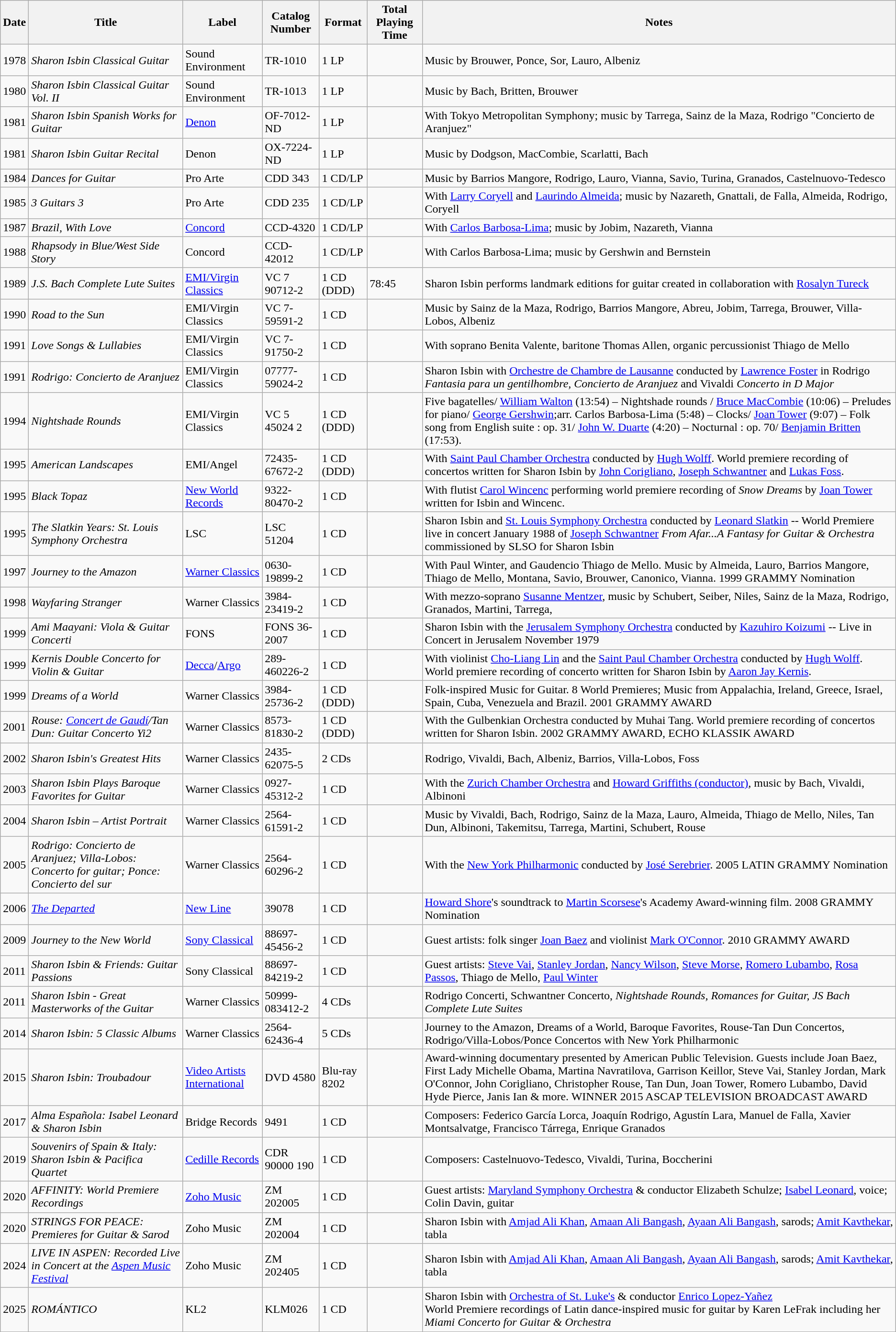<table class="wikitable">
<tr>
<th>Date</th>
<th>Title</th>
<th>Label</th>
<th>Catalog Number</th>
<th>Format</th>
<th>Total Playing Time</th>
<th>Notes</th>
</tr>
<tr>
<td>1978</td>
<td><em>Sharon Isbin Classical Guitar</em></td>
<td>Sound Environment</td>
<td>TR-1010</td>
<td>1 LP</td>
<td></td>
<td>Music by Brouwer, Ponce, Sor, Lauro, Albeniz</td>
</tr>
<tr>
<td>1980</td>
<td><em>Sharon Isbin Classical Guitar Vol. II</em></td>
<td>Sound Environment</td>
<td>TR-1013</td>
<td>1 LP</td>
<td></td>
<td>Music by Bach, Britten, Brouwer</td>
</tr>
<tr>
<td>1981</td>
<td><em>Sharon Isbin Spanish Works for Guitar</em></td>
<td><a href='#'>Denon</a></td>
<td>OF-7012-ND</td>
<td>1 LP</td>
<td></td>
<td>With Tokyo Metropolitan Symphony; music by Tarrega, Sainz de la Maza, Rodrigo "Concierto de Aranjuez"</td>
</tr>
<tr>
<td>1981</td>
<td><em>Sharon Isbin Guitar Recital</em></td>
<td>Denon</td>
<td>OX-7224-ND</td>
<td>1 LP</td>
<td></td>
<td>Music by Dodgson, MacCombie, Scarlatti, Bach</td>
</tr>
<tr>
<td>1984</td>
<td><em>Dances for Guitar</em></td>
<td>Pro Arte</td>
<td>CDD 343</td>
<td>1 CD/LP</td>
<td></td>
<td>Music by Barrios Mangore, Rodrigo, Lauro, Vianna, Savio, Turina, Granados, Castelnuovo-Tedesco</td>
</tr>
<tr>
<td>1985</td>
<td><em>3 Guitars 3</em></td>
<td>Pro Arte</td>
<td>CDD 235</td>
<td>1 CD/LP</td>
<td></td>
<td>With <a href='#'>Larry Coryell</a> and <a href='#'>Laurindo Almeida</a>; music by Nazareth, Gnattali, de Falla, Almeida, Rodrigo, Coryell</td>
</tr>
<tr>
<td>1987</td>
<td><em>Brazil, With Love</em></td>
<td><a href='#'>Concord</a></td>
<td>CCD-4320</td>
<td>1 CD/LP</td>
<td></td>
<td>With <a href='#'>Carlos Barbosa-Lima</a>; music by Jobim, Nazareth, Vianna</td>
</tr>
<tr>
<td>1988</td>
<td><em>Rhapsody in Blue/West Side Story</em></td>
<td>Concord</td>
<td>CCD-42012</td>
<td>1 CD/LP</td>
<td></td>
<td>With Carlos Barbosa-Lima; music by Gershwin and Bernstein</td>
</tr>
<tr>
<td>1989</td>
<td><em>J.S. Bach Complete Lute Suites</em></td>
<td><a href='#'>EMI/Virgin Classics</a></td>
<td>VC 7 90712-2</td>
<td>1 CD (DDD)</td>
<td>78:45</td>
<td>Sharon Isbin performs landmark editions for guitar created in collaboration with <a href='#'>Rosalyn Tureck</a></td>
</tr>
<tr>
<td>1990</td>
<td><em>Road to the Sun</em></td>
<td>EMI/Virgin Classics</td>
<td>VC 7-59591-2</td>
<td>1 CD</td>
<td></td>
<td>Music by Sainz de la Maza, Rodrigo, Barrios Mangore, Abreu, Jobim, Tarrega, Brouwer, Villa-Lobos, Albeniz</td>
</tr>
<tr>
<td>1991</td>
<td><em>Love Songs & Lullabies</em></td>
<td>EMI/Virgin Classics</td>
<td>VC 7-91750-2</td>
<td>1 CD</td>
<td></td>
<td>With soprano Benita Valente, baritone Thomas Allen, organic percussionist Thiago de Mello</td>
</tr>
<tr>
<td>1991</td>
<td><em>Rodrigo: Concierto de Aranjuez</em></td>
<td>EMI/Virgin Classics</td>
<td>07777-59024-2</td>
<td>1 CD</td>
<td></td>
<td>Sharon Isbin with <a href='#'>Orchestre de Chambre de Lausanne</a> conducted by <a href='#'>Lawrence Foster</a> in Rodrigo <em>Fantasia para un gentilhombre, Concierto de Aranjuez</em> and Vivaldi <em>Concerto in D Major</em></td>
</tr>
<tr>
<td>1994</td>
<td><em>Nightshade Rounds</em></td>
<td>EMI/Virgin Classics</td>
<td>VC 5 45024 2</td>
<td>1 CD (DDD)</td>
<td></td>
<td>Five bagatelles/ <a href='#'>William Walton</a> (13:54) – Nightshade rounds / <a href='#'>Bruce MacCombie</a> (10:06) – Preludes for piano/ <a href='#'>George Gershwin</a>;arr. Carlos Barbosa-Lima (5:48) – Clocks/ <a href='#'>Joan Tower</a> (9:07) – Folk song from English suite : op. 31/ <a href='#'>John W. Duarte</a> (4:20) – Nocturnal : op. 70/ <a href='#'>Benjamin Britten</a> (17:53).</td>
</tr>
<tr>
<td>1995</td>
<td><em>American Landscapes</em></td>
<td>EMI/Angel</td>
<td>72435-67672-2</td>
<td>1 CD (DDD)</td>
<td></td>
<td>With <a href='#'>Saint Paul Chamber Orchestra</a> conducted by <a href='#'>Hugh Wolff</a>. World premiere recording of concertos written for Sharon Isbin by <a href='#'>John Corigliano</a>, <a href='#'>Joseph Schwantner</a> and <a href='#'>Lukas Foss</a>.</td>
</tr>
<tr>
<td>1995</td>
<td><em>Black Topaz</em></td>
<td><a href='#'>New World Records</a></td>
<td>9322-80470-2</td>
<td>1 CD</td>
<td></td>
<td>With flutist <a href='#'>Carol Wincenc</a> performing world premiere recording of <em>Snow Dreams</em> by <a href='#'>Joan Tower</a> written for Isbin and Wincenc.</td>
</tr>
<tr>
<td>1995</td>
<td><em>The Slatkin Years: St. Louis Symphony Orchestra</em></td>
<td>LSC</td>
<td>LSC 51204</td>
<td>1 CD</td>
<td></td>
<td>Sharon Isbin and <a href='#'>St. Louis Symphony Orchestra</a> conducted by <a href='#'>Leonard Slatkin</a> -- World Premiere live in concert January 1988 of <a href='#'>Joseph Schwantner</a> <em>From Afar...A Fantasy for Guitar & Orchestra</em> commissioned by SLSO for Sharon Isbin</td>
</tr>
<tr>
<td>1997</td>
<td><em>Journey to the Amazon</em></td>
<td><a href='#'>Warner Classics</a></td>
<td>0630-19899-2</td>
<td>1 CD</td>
<td></td>
<td>With Paul Winter, and Gaudencio Thiago de Mello. Music by Almeida, Lauro, Barrios Mangore, Thiago de Mello, Montana, Savio, Brouwer, Canonico, Vianna. 1999 GRAMMY Nomination</td>
</tr>
<tr>
<td>1998</td>
<td><em>Wayfaring Stranger</em></td>
<td>Warner Classics</td>
<td>3984-23419-2</td>
<td>1 CD</td>
<td></td>
<td>With mezzo-soprano <a href='#'>Susanne Mentzer</a>, music by Schubert, Seiber, Niles, Sainz de la Maza, Rodrigo, Granados, Martini, Tarrega,</td>
</tr>
<tr>
<td>1999</td>
<td><em>Ami Maayani: Viola & Guitar Concerti</em></td>
<td>FONS</td>
<td>FONS 36-2007</td>
<td>1 CD</td>
<td></td>
<td>Sharon Isbin with the <a href='#'>Jerusalem Symphony Orchestra</a> conducted by <a href='#'>Kazuhiro Koizumi</a> -- Live in Concert in Jerusalem November 1979</td>
</tr>
<tr>
<td>1999</td>
<td><em>Kernis Double Concerto for Violin & Guitar</em></td>
<td><a href='#'>Decca</a>/<a href='#'>Argo</a></td>
<td>289-460226-2</td>
<td>1 CD</td>
<td></td>
<td>With violinist <a href='#'>Cho-Liang Lin</a> and the <a href='#'>Saint Paul Chamber Orchestra</a> conducted by <a href='#'>Hugh Wolff</a>. World premiere recording of concerto written for Sharon Isbin by <a href='#'>Aaron Jay Kernis</a>.</td>
</tr>
<tr>
<td>1999</td>
<td><em>Dreams of a World</em></td>
<td>Warner Classics</td>
<td>3984-25736-2</td>
<td>1 CD (DDD)</td>
<td></td>
<td>Folk-inspired Music for Guitar. 8 World Premieres; Music from Appalachia, Ireland, Greece, Israel, Spain, Cuba, Venezuela and Brazil. 2001 GRAMMY AWARD</td>
</tr>
<tr>
<td>2001</td>
<td><em>Rouse: <a href='#'>Concert de Gaudí</a>/Tan Dun: Guitar Concerto Yi2</em></td>
<td>Warner Classics</td>
<td>8573-81830-2</td>
<td>1 CD (DDD)</td>
<td></td>
<td>With the Gulbenkian Orchestra conducted by Muhai Tang. World premiere recording of concertos written for Sharon Isbin. 2002 GRAMMY AWARD, ECHO KLASSIK AWARD</td>
</tr>
<tr>
<td>2002</td>
<td><em>Sharon Isbin's Greatest Hits</em></td>
<td>Warner Classics</td>
<td>2435-62075-5</td>
<td>2 CDs</td>
<td></td>
<td>Rodrigo, Vivaldi, Bach, Albeniz, Barrios, Villa-Lobos, Foss</td>
</tr>
<tr>
<td>2003</td>
<td><em>Sharon Isbin Plays Baroque Favorites for Guitar</em></td>
<td>Warner Classics</td>
<td>0927-45312-2</td>
<td>1 CD</td>
<td></td>
<td>With the <a href='#'>Zurich Chamber Orchestra</a> and <a href='#'>Howard Griffiths (conductor)</a>, music by Bach, Vivaldi, Albinoni</td>
</tr>
<tr>
<td>2004</td>
<td><em>Sharon Isbin – Artist Portrait</em></td>
<td>Warner Classics</td>
<td>2564-61591-2</td>
<td>1 CD</td>
<td></td>
<td>Music by Vivaldi, Bach, Rodrigo, Sainz de la Maza, Lauro, Almeida, Thiago de Mello, Niles, Tan Dun, Albinoni, Takemitsu, Tarrega, Martini, Schubert, Rouse</td>
</tr>
<tr>
<td>2005</td>
<td><em>Rodrigo: Concierto de Aranjuez; Villa-Lobos: Concerto for guitar; Ponce: Concierto del sur</em></td>
<td>Warner Classics</td>
<td>2564-60296-2</td>
<td>1 CD</td>
<td></td>
<td>With the <a href='#'>New York Philharmonic</a> conducted by <a href='#'>José Serebrier</a>. 2005 LATIN GRAMMY Nomination</td>
</tr>
<tr>
<td>2006</td>
<td><em><a href='#'>The Departed</a></em></td>
<td><a href='#'>New Line</a></td>
<td>39078</td>
<td>1 CD</td>
<td></td>
<td><a href='#'>Howard Shore</a>'s soundtrack to <a href='#'>Martin Scorsese</a>'s Academy Award-winning film. 2008 GRAMMY Nomination</td>
</tr>
<tr>
<td>2009</td>
<td><em>Journey to the New World</em></td>
<td><a href='#'>Sony Classical</a></td>
<td>88697-45456-2</td>
<td>1 CD</td>
<td></td>
<td>Guest artists: folk singer <a href='#'>Joan Baez</a> and violinist <a href='#'>Mark O'Connor</a>. 2010 GRAMMY AWARD</td>
</tr>
<tr>
<td>2011</td>
<td><em>Sharon Isbin & Friends: Guitar Passions</em></td>
<td Sony Masterworks>Sony Classical</td>
<td>88697-84219-2</td>
<td>1 CD</td>
<td></td>
<td>Guest artists: <a href='#'>Steve Vai</a>, <a href='#'>Stanley Jordan</a>, <a href='#'>Nancy Wilson</a>, <a href='#'>Steve Morse</a>, <a href='#'>Romero Lubambo</a>, <a href='#'>Rosa Passos</a>, Thiago de Mello, <a href='#'>Paul Winter</a></td>
</tr>
<tr>
<td>2011</td>
<td><em>Sharon Isbin - Great Masterworks of the Guitar</em></td>
<td>Warner Classics</td>
<td>50999-083412-2</td>
<td>4 CDs</td>
<td></td>
<td>Rodrigo Concerti, Schwantner Concerto, <em>Nightshade Rounds, Romances for Guitar, JS Bach Complete Lute Suites</em></td>
</tr>
<tr>
<td>2014</td>
<td><em>Sharon Isbin: 5 Classic Albums</em></td>
<td>Warner Classics</td>
<td>2564-62436-4</td>
<td>5 CDs</td>
<td></td>
<td>Journey to the Amazon, Dreams of a World, Baroque Favorites, Rouse-Tan Dun Concertos, Rodrigo/Villa-Lobos/Ponce Concertos with New York Philharmonic</td>
</tr>
<tr>
<td>2015</td>
<td><em>Sharon Isbin: Troubadour</em></td>
<td><a href='#'>Video Artists International</a></td>
<td>DVD 4580</td>
<td>Blu-ray 8202</td>
<td></td>
<td>Award-winning documentary presented by American Public Television. Guests include Joan Baez, First Lady Michelle Obama, Martina Navratilova, Garrison Keillor, Steve Vai, Stanley Jordan, Mark O'Connor, John Corigliano, Christopher Rouse, Tan Dun, Joan Tower, Romero Lubambo, David Hyde Pierce, Janis Ian & more. WINNER 2015 ASCAP TELEVISION BROADCAST AWARD</td>
</tr>
<tr>
<td>2017</td>
<td><em>Alma Española: Isabel Leonard & Sharon Isbin</em></td>
<td>Bridge Records</td>
<td>9491</td>
<td>1 CD</td>
<td></td>
<td>Composers: Federico García Lorca, Joaquín Rodrigo, Agustín Lara, Manuel de Falla, Xavier Montsalvatge, Francisco Tárrega, Enrique Granados</td>
</tr>
<tr>
<td>2019</td>
<td><em>Souvenirs of Spain & Italy: Sharon Isbin & Pacifica Quartet</em></td>
<td><a href='#'>Cedille Records</a></td>
<td>CDR 90000 190</td>
<td>1 CD</td>
<td></td>
<td>Composers: Castelnuovo-Tedesco, Vivaldi, Turina, Boccherini</td>
</tr>
<tr>
<td>2020</td>
<td><em>AFFINITY: World Premiere Recordings</em></td>
<td><a href='#'>Zoho Music</a></td>
<td>ZM 202005</td>
<td>1 CD</td>
<td></td>
<td>Guest artists: <a href='#'>Maryland Symphony Orchestra</a> & conductor Elizabeth Schulze; <a href='#'>Isabel Leonard</a>, voice; Colin Davin, guitar</td>
</tr>
<tr>
<td>2020</td>
<td><em>STRINGS FOR PEACE: Premieres for Guitar & Sarod</em></td>
<td>Zoho Music</td>
<td>ZM 202004</td>
<td>1 CD</td>
<td></td>
<td>Sharon Isbin with <a href='#'>Amjad Ali Khan</a>, <a href='#'>Amaan Ali Bangash</a>, <a href='#'>Ayaan Ali Bangash</a>, sarods; <a href='#'>Amit Kavthekar</a>, tabla</td>
</tr>
<tr>
<td>2024</td>
<td><em>LIVE IN ASPEN: Recorded Live in Concert at the <a href='#'>Aspen Music Festival</a></em></td>
<td>Zoho Music</td>
<td>ZM 202405</td>
<td>1 CD</td>
<td></td>
<td>Sharon Isbin with <a href='#'>Amjad Ali Khan</a>, <a href='#'>Amaan Ali Bangash</a>, <a href='#'>Ayaan Ali Bangash</a>, sarods; <a href='#'>Amit Kavthekar</a>, tabla</td>
</tr>
<tr>
<td>2025</td>
<td><em>ROMÁNTICO</em></td>
<td>KL2</td>
<td>KLM026</td>
<td>1 CD</td>
<td></td>
<td>Sharon Isbin with <a href='#'>Orchestra of St. Luke's</a> & conductor <a href='#'>Enrico Lopez-Yañez</a><br>World Premiere recordings of Latin dance-inspired music for guitar by Karen LeFrak including her <em>Miami Concerto for Guitar & Orchestra</em></td>
</tr>
</table>
